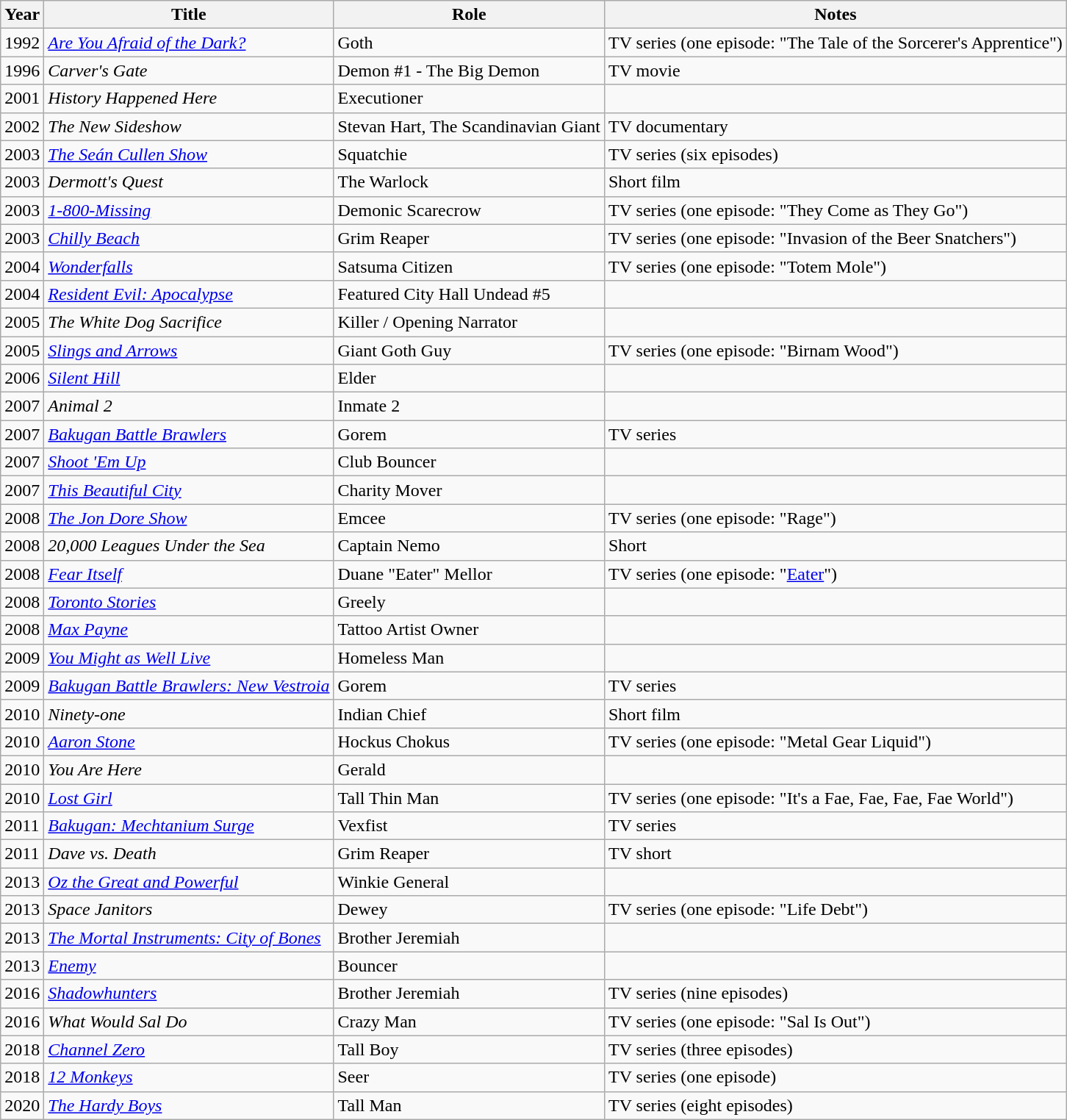<table class="wikitable sortable">
<tr>
<th>Year</th>
<th>Title</th>
<th>Role</th>
<th class="unsortable">Notes</th>
</tr>
<tr>
<td>1992</td>
<td><em><a href='#'>Are You Afraid of the Dark?</a></em></td>
<td>Goth</td>
<td>TV series (one episode: "The Tale of the Sorcerer's Apprentice")</td>
</tr>
<tr>
<td>1996</td>
<td><em>Carver's Gate</em></td>
<td>Demon #1 - The Big Demon</td>
<td>TV movie</td>
</tr>
<tr>
<td>2001</td>
<td><em>History Happened Here</em></td>
<td>Executioner</td>
<td></td>
</tr>
<tr>
<td>2002</td>
<td data-sort-value="New Sideshow, The"><em>The New Sideshow</em></td>
<td>Stevan Hart, The Scandinavian Giant</td>
<td>TV documentary</td>
</tr>
<tr>
<td>2003</td>
<td data-sort-value="Seán Cullen Show, The"><em><a href='#'>The Seán Cullen Show</a></em></td>
<td>Squatchie</td>
<td>TV series (six episodes)</td>
</tr>
<tr>
<td>2003</td>
<td><em>Dermott's Quest</em></td>
<td>The Warlock</td>
<td>Short film</td>
</tr>
<tr>
<td>2003</td>
<td><em><a href='#'>1-800-Missing</a></em></td>
<td>Demonic Scarecrow</td>
<td>TV series (one episode: "They Come as They Go")</td>
</tr>
<tr>
<td>2003</td>
<td><em><a href='#'>Chilly Beach</a></em></td>
<td>Grim Reaper</td>
<td>TV series (one episode: "Invasion of the Beer Snatchers")</td>
</tr>
<tr>
<td>2004</td>
<td><em><a href='#'>Wonderfalls</a></em></td>
<td>Satsuma Citizen</td>
<td>TV series (one episode: "Totem Mole")</td>
</tr>
<tr>
<td>2004</td>
<td><em><a href='#'>Resident Evil: Apocalypse</a></em></td>
<td>Featured City Hall Undead #5</td>
<td></td>
</tr>
<tr>
<td>2005</td>
<td data-sort-value="White Dog Sacrifice, The"><em>The White Dog Sacrifice</em></td>
<td>Killer / Opening Narrator</td>
<td></td>
</tr>
<tr>
<td>2005</td>
<td><em><a href='#'>Slings and Arrows</a></em></td>
<td>Giant Goth Guy</td>
<td>TV series (one episode: "Birnam Wood")</td>
</tr>
<tr>
<td>2006</td>
<td><em><a href='#'>Silent Hill</a></em></td>
<td>Elder</td>
<td></td>
</tr>
<tr>
<td>2007</td>
<td><em>Animal 2</em></td>
<td>Inmate 2</td>
<td></td>
</tr>
<tr>
<td>2007</td>
<td><em><a href='#'>Bakugan Battle Brawlers</a></em></td>
<td>Gorem</td>
<td>TV series</td>
</tr>
<tr>
<td>2007</td>
<td><em><a href='#'>Shoot 'Em Up</a></em></td>
<td>Club Bouncer</td>
<td></td>
</tr>
<tr>
<td>2007</td>
<td><em><a href='#'>This Beautiful City</a></em></td>
<td>Charity Mover</td>
<td></td>
</tr>
<tr>
<td>2008</td>
<td data-sort-value="Jon Dore Show, The"><em><a href='#'>The Jon Dore Show</a></em></td>
<td>Emcee</td>
<td>TV series (one episode: "Rage")</td>
</tr>
<tr>
<td>2008</td>
<td><em>20,000 Leagues Under the Sea</em></td>
<td>Captain Nemo</td>
<td>Short</td>
</tr>
<tr>
<td>2008</td>
<td><em><a href='#'>Fear Itself</a></em></td>
<td>Duane "Eater" Mellor</td>
<td>TV series (one episode: "<a href='#'>Eater</a>")</td>
</tr>
<tr>
<td>2008</td>
<td><em><a href='#'>Toronto Stories</a></em></td>
<td>Greely</td>
<td></td>
</tr>
<tr>
<td>2008</td>
<td><em><a href='#'>Max Payne</a></em></td>
<td>Tattoo Artist Owner</td>
<td></td>
</tr>
<tr>
<td>2009</td>
<td><em><a href='#'>You Might as Well Live</a></em></td>
<td>Homeless Man</td>
<td></td>
</tr>
<tr>
<td>2009</td>
<td><em><a href='#'>Bakugan Battle Brawlers: New Vestroia</a></em></td>
<td>Gorem</td>
<td>TV series</td>
</tr>
<tr>
<td>2010</td>
<td><em>Ninety-one</em></td>
<td>Indian Chief</td>
<td>Short film</td>
</tr>
<tr>
<td>2010</td>
<td><em><a href='#'>Aaron Stone</a></em></td>
<td>Hockus Chokus</td>
<td>TV series (one episode: "Metal Gear Liquid")</td>
</tr>
<tr>
<td>2010</td>
<td><em>You Are Here</em></td>
<td>Gerald</td>
<td></td>
</tr>
<tr>
<td>2010</td>
<td><em><a href='#'>Lost Girl</a></em></td>
<td>Tall Thin Man</td>
<td>TV series (one episode: "It's a Fae, Fae, Fae, Fae World")</td>
</tr>
<tr>
<td>2011</td>
<td><em><a href='#'>Bakugan: Mechtanium Surge</a></em></td>
<td>Vexfist</td>
<td>TV series</td>
</tr>
<tr>
<td>2011</td>
<td><em>Dave vs. Death</em></td>
<td>Grim Reaper</td>
<td>TV short</td>
</tr>
<tr>
<td>2013</td>
<td><em><a href='#'>Oz the Great and Powerful</a></em></td>
<td>Winkie General</td>
<td></td>
</tr>
<tr>
<td>2013</td>
<td><em>Space Janitors</em></td>
<td>Dewey</td>
<td>TV series (one episode: "Life Debt")</td>
</tr>
<tr>
<td>2013</td>
<td data-sort-value="Mortal Instruments: City of Bones, The"><em><a href='#'>The Mortal Instruments: City of Bones</a></em></td>
<td>Brother Jeremiah</td>
<td></td>
</tr>
<tr>
<td>2013</td>
<td><em><a href='#'>Enemy</a></em></td>
<td>Bouncer</td>
<td></td>
</tr>
<tr>
<td>2016</td>
<td><em><a href='#'>Shadowhunters</a></em></td>
<td>Brother Jeremiah</td>
<td>TV series (nine episodes)</td>
</tr>
<tr>
<td>2016</td>
<td><em>What Would Sal Do</em></td>
<td>Crazy Man</td>
<td>TV series (one episode: "Sal Is Out")</td>
</tr>
<tr>
<td>2018</td>
<td><em><a href='#'>Channel Zero</a></em></td>
<td>Tall Boy</td>
<td>TV series (three episodes)</td>
</tr>
<tr>
<td>2018</td>
<td><em><a href='#'>12 Monkeys</a></em></td>
<td>Seer</td>
<td>TV series (one episode)</td>
</tr>
<tr>
<td>2020</td>
<td data-sort-value="Hardy Boys, The"><em><a href='#'>The Hardy Boys</a></em></td>
<td>Tall Man</td>
<td>TV series (eight episodes)</td>
</tr>
</table>
